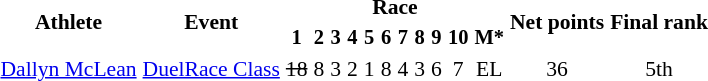<table class="DuelClass" style="font-size:90%">
<tr>
<th rowspan="2">Athlete</th>
<th rowspan="2">Event</th>
<th colspan=11>Race</th>
<th rowspan=2>Net points</th>
<th rowspan=2>Final rank</th>
</tr>
<tr style="font-size:95%">
<th>1</th>
<th>2</th>
<th>3</th>
<th>4</th>
<th>5</th>
<th>6</th>
<th>7</th>
<th>8</th>
<th>9</th>
<th>10</th>
<th>M*</th>
</tr>
<tr align=center>
<td align=left><a href='#'>Dallyn McLean</a> <br></td>
<td align=left><a href='#'>DuelRace Class</a></td>
<td><s>18</s></td>
<td>8</td>
<td>3</td>
<td>2</td>
<td>1</td>
<td>8</td>
<td>4</td>
<td>3</td>
<td>6</td>
<td>7</td>
<td>EL</td>
<td>36</td>
<td>5th</td>
</tr>
</table>
